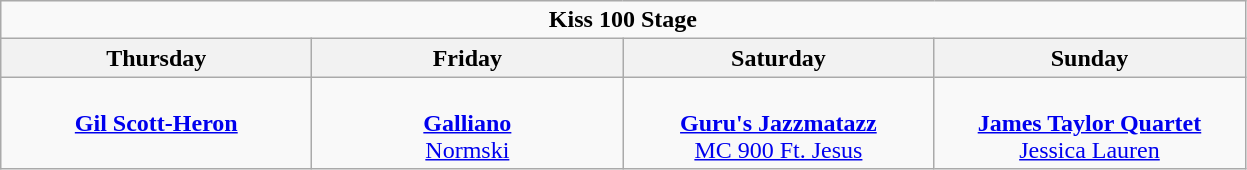<table class="wikitable">
<tr>
<td colspan="4" style="text-align:center;"><strong>Kiss 100 Stage</strong></td>
</tr>
<tr>
<th>Thursday</th>
<th>Friday</th>
<th>Saturday</th>
<th>Sunday</th>
</tr>
<tr>
<td style="text-align:center; vertical-align:top; width:200px;"><br><strong><a href='#'>Gil Scott-Heron</a></strong></td>
<td style="text-align:center; vertical-align:top; width:200px;"><br><strong><a href='#'>Galliano</a></strong><br>
<a href='#'>Normski</a></td>
<td style="text-align:center; vertical-align:top; width:200px;"><br><strong><a href='#'>Guru's Jazzmatazz</a></strong><br>
<a href='#'>MC 900 Ft. Jesus</a></td>
<td style="text-align:center; vertical-align:top; width:200px;"><br><strong><a href='#'>James Taylor Quartet</a></strong><br>
<a href='#'>Jessica Lauren</a></td>
</tr>
</table>
